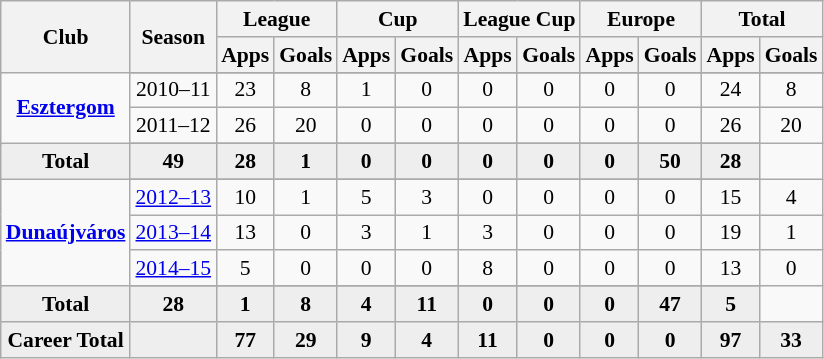<table class="wikitable" style="font-size:90%; text-align: center;">
<tr>
<th rowspan="2">Club</th>
<th rowspan="2">Season</th>
<th colspan="2">League</th>
<th colspan="2">Cup</th>
<th colspan="2">League Cup</th>
<th colspan="2">Europe</th>
<th colspan="2">Total</th>
</tr>
<tr>
<th>Apps</th>
<th>Goals</th>
<th>Apps</th>
<th>Goals</th>
<th>Apps</th>
<th>Goals</th>
<th>Apps</th>
<th>Goals</th>
<th>Apps</th>
<th>Goals</th>
</tr>
<tr ||-||-||-|->
<td rowspan="4" valign="center"><strong><a href='#'>Esztergom</a></strong></td>
</tr>
<tr>
<td>2010–11</td>
<td>23</td>
<td>8</td>
<td>1</td>
<td>0</td>
<td>0</td>
<td>0</td>
<td>0</td>
<td>0</td>
<td>24</td>
<td>8</td>
</tr>
<tr>
<td>2011–12</td>
<td>26</td>
<td>20</td>
<td>0</td>
<td>0</td>
<td>0</td>
<td>0</td>
<td>0</td>
<td>0</td>
<td>26</td>
<td>20</td>
</tr>
<tr>
</tr>
<tr style="font-weight:bold; background-color:#eeeeee;">
<td>Total</td>
<td>49</td>
<td>28</td>
<td>1</td>
<td>0</td>
<td>0</td>
<td>0</td>
<td>0</td>
<td>0</td>
<td>50</td>
<td>28</td>
</tr>
<tr>
<td rowspan="5" valign="center"><strong><a href='#'>Dunaújváros</a></strong></td>
</tr>
<tr>
<td><a href='#'>2012–13</a></td>
<td>10</td>
<td>1</td>
<td>5</td>
<td>3</td>
<td>0</td>
<td>0</td>
<td>0</td>
<td>0</td>
<td>15</td>
<td>4</td>
</tr>
<tr>
<td><a href='#'>2013–14</a></td>
<td>13</td>
<td>0</td>
<td>3</td>
<td>1</td>
<td>3</td>
<td>0</td>
<td>0</td>
<td>0</td>
<td>19</td>
<td>1</td>
</tr>
<tr>
<td><a href='#'>2014–15</a></td>
<td>5</td>
<td>0</td>
<td>0</td>
<td>0</td>
<td>8</td>
<td>0</td>
<td>0</td>
<td>0</td>
<td>13</td>
<td>0</td>
</tr>
<tr>
</tr>
<tr style="font-weight:bold; background-color:#eeeeee;">
<td>Total</td>
<td>28</td>
<td>1</td>
<td>8</td>
<td>4</td>
<td>11</td>
<td>0</td>
<td>0</td>
<td>0</td>
<td>47</td>
<td>5</td>
</tr>
<tr style="font-weight:bold; background-color:#eeeeee;">
<td rowspan="1" valign="top"><strong>Career Total</strong></td>
<td></td>
<td><strong>77</strong></td>
<td><strong>29</strong></td>
<td><strong>9</strong></td>
<td><strong>4</strong></td>
<td><strong>11</strong></td>
<td><strong>0</strong></td>
<td><strong>0</strong></td>
<td><strong>0</strong></td>
<td><strong>97</strong></td>
<td><strong>33</strong></td>
</tr>
</table>
